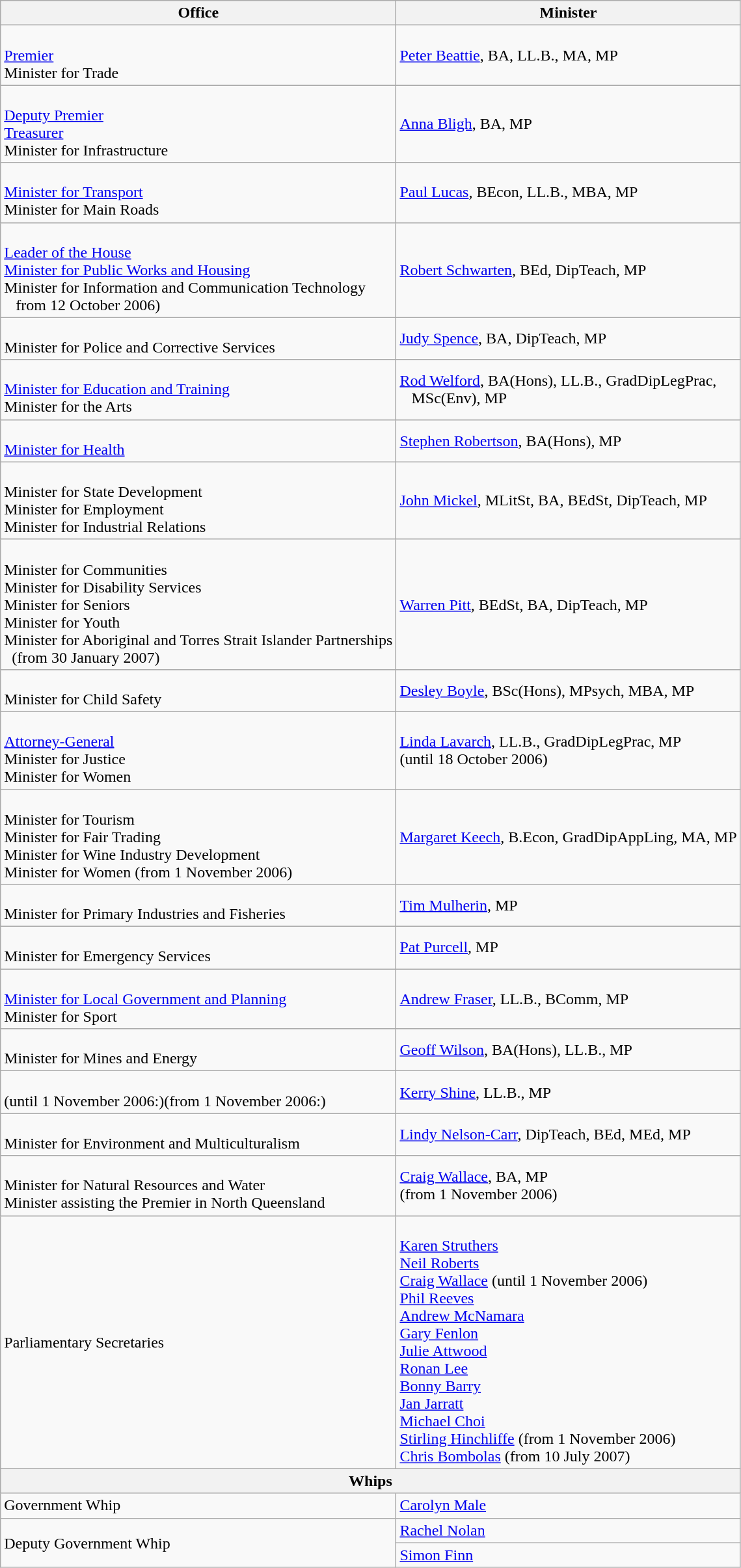<table class="wikitable">
<tr>
<th>Office</th>
<th>Minister</th>
</tr>
<tr>
<td><br><a href='#'>Premier</a><br>
Minister for Trade<br></td>
<td><a href='#'>Peter Beattie</a>, BA, LL.B., MA, MP</td>
</tr>
<tr>
<td><br><a href='#'>Deputy Premier</a><br>
<a href='#'>Treasurer</a><br>
Minister for Infrastructure<br></td>
<td><a href='#'>Anna Bligh</a>, BA, MP</td>
</tr>
<tr>
<td><br><a href='#'>Minister for Transport</a><br>
Minister for Main Roads<br></td>
<td><a href='#'>Paul Lucas</a>, BEcon, LL.B., MBA, MP<br></td>
</tr>
<tr>
<td><br><a href='#'>Leader of the House</a><br>
<a href='#'>Minister for Public Works and Housing</a><br>
Minister for Information and Communication Technology<br>   from 12 October 2006)</td>
<td><a href='#'>Robert Schwarten</a>, BEd, DipTeach, MP</td>
</tr>
<tr>
<td><br>Minister for Police and Corrective Services<br></td>
<td><a href='#'>Judy Spence</a>, BA, DipTeach, MP</td>
</tr>
<tr>
<td><br><a href='#'>Minister for Education and Training</a><br>
Minister for the Arts<br></td>
<td><a href='#'>Rod Welford</a>, BA(Hons), LL.B., GradDipLegPrac,<br>   MSc(Env), MP</td>
</tr>
<tr>
<td><br><a href='#'>Minister for Health</a><br></td>
<td><a href='#'>Stephen Robertson</a>, BA(Hons), MP</td>
</tr>
<tr>
<td><br>Minister for State Development<br>
Minister for Employment<br>
Minister for Industrial Relations<br></td>
<td><a href='#'>John Mickel</a>, MLitSt, BA, BEdSt, DipTeach, MP</td>
</tr>
<tr>
<td><br>Minister for Communities<br>
Minister for Disability Services<br>
Minister for Seniors<br>
Minister for Youth<br>
Minister for Aboriginal and Torres Strait Islander Partnerships<br>  (from 30 January 2007)</td>
<td><a href='#'>Warren Pitt</a>, BEdSt, BA, DipTeach, MP</td>
</tr>
<tr>
<td><br>Minister for Child Safety<br></td>
<td><a href='#'>Desley Boyle</a>, BSc(Hons), MPsych, MBA, MP</td>
</tr>
<tr>
<td><br><a href='#'>Attorney-General</a><br>
Minister for Justice<br>
Minister for Women<br></td>
<td><a href='#'>Linda Lavarch</a>, LL.B., GradDipLegPrac, MP<br>(until 18 October 2006)</td>
</tr>
<tr>
<td><br>Minister for Tourism<br>
Minister for Fair Trading<br>
Minister for Wine Industry Development<br>
Minister for Women (from 1 November 2006)<br></td>
<td><a href='#'>Margaret Keech</a>, B.Econ, GradDipAppLing, MA, MP</td>
</tr>
<tr>
<td><br>Minister for Primary Industries and Fisheries<br></td>
<td><a href='#'>Tim Mulherin</a>, MP</td>
</tr>
<tr>
<td><br>Minister for Emergency Services<br></td>
<td><a href='#'>Pat Purcell</a>, MP</td>
</tr>
<tr>
<td><br><a href='#'>Minister for Local Government and Planning</a><br>
Minister for Sport<br></td>
<td><a href='#'>Andrew Fraser</a>, LL.B., BComm, MP</td>
</tr>
<tr>
<td><br>Minister for Mines and Energy<br></td>
<td><a href='#'>Geoff Wilson</a>, BA(Hons), LL.B., MP</td>
</tr>
<tr>
<td><br>(until 1 November 2006:)(from 1 November 2006:)</td>
<td><a href='#'>Kerry Shine</a>, LL.B., MP</td>
</tr>
<tr>
<td><br>Minister for Environment and Multiculturalism<br></td>
<td><a href='#'>Lindy Nelson-Carr</a>, DipTeach, BEd, MEd, MP<br></td>
</tr>
<tr>
<td><br>Minister for Natural Resources and Water<br>
Minister assisting the Premier in North Queensland</td>
<td><a href='#'>Craig Wallace</a>, BA, MP<br>(from 1 November 2006)</td>
</tr>
<tr>
<td>Parliamentary Secretaries</td>
<td><br><a href='#'>Karen Struthers</a><br>
<a href='#'>Neil Roberts</a><br>
<a href='#'>Craig Wallace</a> (until 1 November 2006)<br>
<a href='#'>Phil Reeves</a><br>
<a href='#'>Andrew McNamara</a><br>
<a href='#'>Gary Fenlon</a><br>
<a href='#'>Julie Attwood</a><br>
<a href='#'>Ronan Lee</a><br>
<a href='#'>Bonny Barry</a><br>
<a href='#'>Jan Jarratt</a><br>
<a href='#'>Michael Choi</a><br>
<a href='#'>Stirling Hinchliffe</a> (from 1 November 2006)<br>
<a href='#'>Chris Bombolas</a> (from 10 July 2007)<br></td>
</tr>
<tr>
<th colspan=2>Whips</th>
</tr>
<tr>
<td>Government Whip</td>
<td><a href='#'>Carolyn Male</a></td>
</tr>
<tr>
<td rowspan=2>Deputy Government Whip</td>
<td><a href='#'>Rachel Nolan</a></td>
</tr>
<tr>
<td><a href='#'>Simon Finn</a></td>
</tr>
</table>
